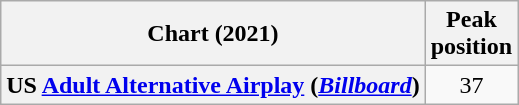<table class="wikitable plainrowheaders">
<tr>
<th scope="col">Chart (2021)</th>
<th scope="col">Peak<br>position</th>
</tr>
<tr>
<th scope="row">US <a href='#'>Adult Alternative Airplay</a> (<em><a href='#'>Billboard</a></em>)</th>
<td align="center">37</td>
</tr>
</table>
